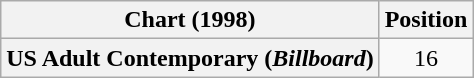<table class="wikitable plainrowheaders" style="text-align:center">
<tr>
<th scope="col">Chart (1998)</th>
<th scope="col">Position</th>
</tr>
<tr>
<th scope="row">US Adult Contemporary (<em>Billboard</em>)</th>
<td>16</td>
</tr>
</table>
